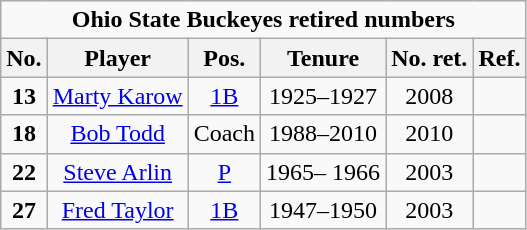<table class= "wikitable" style=text-align:center>
<tr>
<td colspan= 6 style= ><strong>Ohio State Buckeyes retired numbers</strong></td>
</tr>
<tr>
<th style= >No.</th>
<th style= >Player</th>
<th style= >Pos.</th>
<th style= >Tenure</th>
<th style= >No. ret.</th>
<th style= >Ref.</th>
</tr>
<tr>
<td><strong>13</strong></td>
<td><a href='#'>Marty Karow</a></td>
<td><a href='#'>1B</a></td>
<td>1925–1927</td>
<td>2008</td>
<td></td>
</tr>
<tr>
<td><strong>18</strong></td>
<td><a href='#'>Bob Todd</a></td>
<td>Coach</td>
<td>1988–2010</td>
<td>2010</td>
<td></td>
</tr>
<tr>
<td><strong>22</strong></td>
<td><a href='#'>Steve Arlin</a></td>
<td><a href='#'>P</a></td>
<td>1965– 1966</td>
<td>2003</td>
<td></td>
</tr>
<tr>
<td><strong>27</strong></td>
<td><a href='#'>Fred Taylor</a></td>
<td><a href='#'>1B</a></td>
<td>1947–1950</td>
<td>2003</td>
<td></td>
</tr>
</table>
